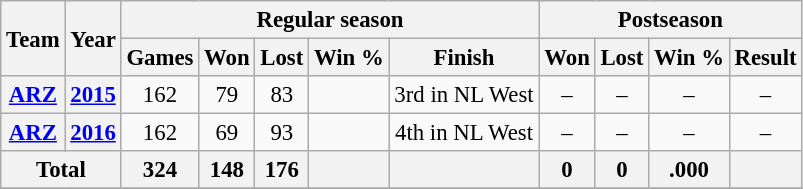<table class="wikitable" style="font-size: 95%; text-align:center;">
<tr>
<th rowspan="2">Team</th>
<th rowspan="2">Year</th>
<th colspan="5">Regular season</th>
<th colspan="4">Postseason</th>
</tr>
<tr>
<th>Games</th>
<th>Won</th>
<th>Lost</th>
<th>Win %</th>
<th>Finish</th>
<th>Won</th>
<th>Lost</th>
<th>Win %</th>
<th>Result</th>
</tr>
<tr>
<th><a href='#'>ARZ</a></th>
<th><a href='#'>2015</a></th>
<td>162</td>
<td>79</td>
<td>83</td>
<td></td>
<td>3rd in NL West</td>
<td>–</td>
<td>–</td>
<td>–</td>
<td>–</td>
</tr>
<tr>
<th><a href='#'>ARZ</a></th>
<th><a href='#'>2016</a></th>
<td>162</td>
<td>69</td>
<td>93</td>
<td></td>
<td>4th in NL West</td>
<td>–</td>
<td>–</td>
<td>–</td>
<td>–</td>
</tr>
<tr>
<th colspan="2">Total</th>
<th>324</th>
<th>148</th>
<th>176</th>
<th></th>
<th></th>
<th>0</th>
<th>0</th>
<th>.000</th>
<th></th>
</tr>
<tr>
</tr>
</table>
